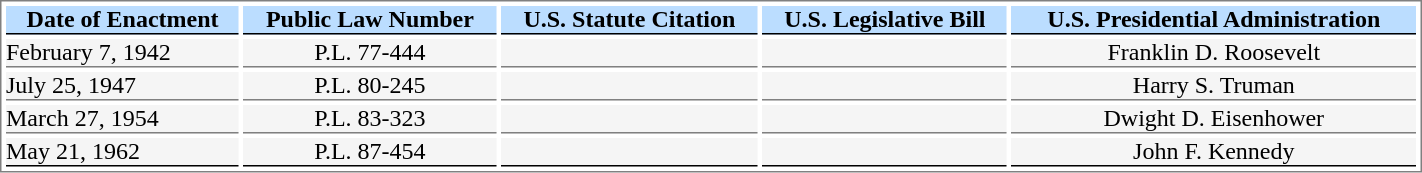<table style="border:1px solid gray; align:left; width:75%" cellspacing=3 cellpadding=0>
<tr style="font-weight:bold; text-align:center; background:#bdf; color:black;">
<th style=" border-bottom:1.5px solid black">Date of Enactment</th>
<th style=" border-bottom:1.5px solid black">Public Law Number</th>
<th style=" border-bottom:1.5px solid black">U.S. Statute Citation</th>
<th style=" border-bottom:1.5px solid black">U.S. Legislative Bill</th>
<th style=" border-bottom:1.5px solid black">U.S. Presidential Administration</th>
</tr>
<tr>
<td style="border-bottom:1px solid gray; background:#F5F5F5;">February 7, 1942</td>
<td style="border-bottom:1px solid gray; background:#F5F5F5; text-align:center;">P.L. 77-444</td>
<td style="border-bottom:1px solid gray; background:#F5F5F5; text-align:center;"></td>
<td style="border-bottom:1px solid gray; background:#F5F5F5; text-align:center;"></td>
<td style="border-bottom:1px solid gray; background:#F5F5F5; text-align:center;">Franklin D. Roosevelt</td>
</tr>
<tr>
<td style="border-bottom:1px solid gray; background:#F5F5F5;">July 25, 1947</td>
<td style="border-bottom:1px solid gray; background:#F5F5F5; text-align:center;">P.L. 80-245</td>
<td style="border-bottom:1px solid gray; background:#F5F5F5; text-align:center;"></td>
<td style="border-bottom:1px solid gray; background:#F5F5F5; text-align:center;"></td>
<td style="border-bottom:1px solid gray; background:#F5F5F5; text-align:center;">Harry S. Truman</td>
</tr>
<tr>
<td style="border-bottom:1px solid gray; background:#F5F5F5;">March 27, 1954</td>
<td style="border-bottom:1px solid gray; background:#F5F5F5; text-align:center;">P.L. 83-323</td>
<td style="border-bottom:1px solid gray; background:#F5F5F5; text-align:center;"></td>
<td style="border-bottom:1px solid gray; background:#F5F5F5; text-align:center;"></td>
<td style="border-bottom:1px solid gray; background:#F5F5F5; text-align:center;">Dwight D. Eisenhower</td>
</tr>
<tr>
<td style="border-bottom:1.5px solid black; background:#F5F5F5;">May 21, 1962</td>
<td style="border-bottom:1.5px solid black; background:#F5F5F5; text-align:center;">P.L. 87-454</td>
<td style="border-bottom:1.5px solid black; background:#F5F5F5; text-align:center;"></td>
<td style="border-bottom:1.5px solid black; background:#F5F5F5; text-align:center;"></td>
<td style="border-bottom:1.5px solid black; background:#F5F5F5; text-align:center;">John F. Kennedy</td>
</tr>
</table>
